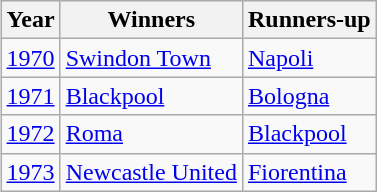<table class="wikitable sortable" style = "float:right; margin-left:15px">
<tr>
<th>Year</th>
<th>Winners</th>
<th>Runners-up</th>
</tr>
<tr>
<td><a href='#'>1970</a></td>
<td> <a href='#'>Swindon Town</a></td>
<td> <a href='#'>Napoli</a></td>
</tr>
<tr>
<td><a href='#'>1971</a></td>
<td> <a href='#'>Blackpool</a></td>
<td> <a href='#'>Bologna</a></td>
</tr>
<tr>
<td><a href='#'>1972</a></td>
<td> <a href='#'>Roma</a></td>
<td> <a href='#'>Blackpool</a></td>
</tr>
<tr>
<td><a href='#'>1973</a></td>
<td> <a href='#'>Newcastle United</a></td>
<td> <a href='#'>Fiorentina</a></td>
</tr>
</table>
